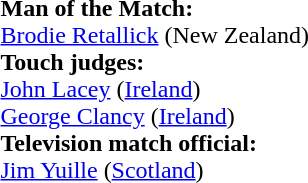<table style="width:50%">
<tr>
<td><br><strong>Man of the Match:</strong>
<br><a href='#'>Brodie Retallick</a> (New Zealand)<br><strong>Touch judges:</strong>
<br><a href='#'>John Lacey</a> (<a href='#'>Ireland</a>)
<br><a href='#'>George Clancy</a> (<a href='#'>Ireland</a>)
<br><strong>Television match official:</strong>
<br><a href='#'>Jim Yuille</a> (<a href='#'>Scotland</a>)</td>
</tr>
</table>
